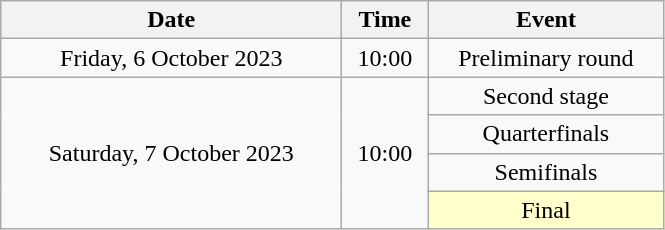<table class = "wikitable" style="text-align:center;">
<tr>
<th width=220>Date</th>
<th width=50>Time</th>
<th width=150>Event</th>
</tr>
<tr>
<td>Friday, 6 October 2023</td>
<td>10:00</td>
<td>Preliminary round</td>
</tr>
<tr>
<td rowspan=4>Saturday, 7 October 2023</td>
<td rowspan=4>10:00</td>
<td>Second stage</td>
</tr>
<tr>
<td>Quarterfinals</td>
</tr>
<tr>
<td>Semifinals</td>
</tr>
<tr>
<td bgcolor=ffffcc>Final</td>
</tr>
</table>
